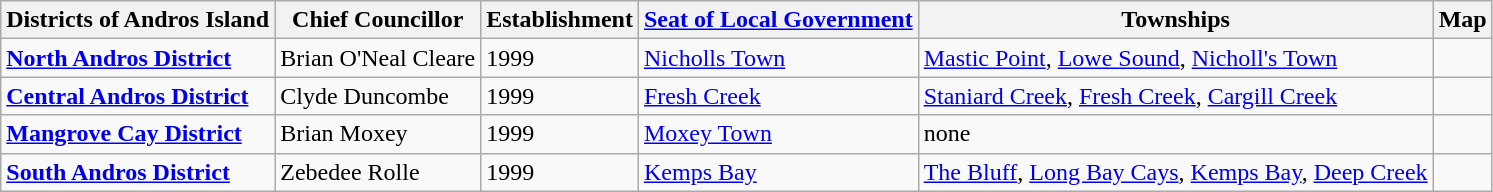<table class="wikitable">
<tr>
<th>Districts of Andros Island</th>
<th>Chief Councillor</th>
<th>Establishment</th>
<th><a href='#'>Seat of Local Government</a></th>
<th>Townships</th>
<th>Map</th>
</tr>
<tr>
<td><strong><a href='#'>North Andros District</a></strong></td>
<td>Brian O'Neal Cleare</td>
<td>1999</td>
<td><a href='#'>Nicholls Town</a></td>
<td><a href='#'>Mastic Point</a>, <a href='#'>Lowe Sound</a>, <a href='#'>Nicholl's Town</a></td>
<td></td>
</tr>
<tr>
<td><strong><a href='#'>Central Andros District</a></strong></td>
<td>Clyde Duncombe</td>
<td>1999</td>
<td><a href='#'>Fresh Creek</a></td>
<td><a href='#'>Staniard Creek</a>, <a href='#'>Fresh Creek</a>, <a href='#'>Cargill Creek</a></td>
<td></td>
</tr>
<tr>
<td><strong><a href='#'>Mangrove Cay District</a></strong></td>
<td>Brian Moxey</td>
<td>1999</td>
<td><a href='#'>Moxey Town</a></td>
<td>none</td>
<td></td>
</tr>
<tr>
<td><strong><a href='#'>South Andros District</a></strong></td>
<td>Zebedee Rolle</td>
<td>1999</td>
<td><a href='#'>Kemps Bay</a></td>
<td><a href='#'>The Bluff</a>, <a href='#'>Long Bay Cays</a>, <a href='#'>Kemps Bay</a>, <a href='#'>Deep Creek</a></td>
<td></td>
</tr>
</table>
